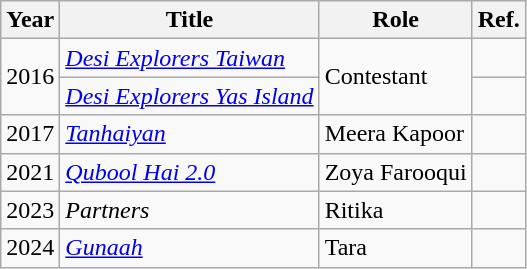<table class="wikitable sortable">
<tr>
<th>Year</th>
<th>Title</th>
<th>Role</th>
<th class="unsortable">Ref.</th>
</tr>
<tr>
<td rowspan= "2">2016</td>
<td><em><a href='#'>Desi Explorers Taiwan</a></em></td>
<td rowspan="2">Contestant</td>
<td style="text-align:center;"></td>
</tr>
<tr>
<td><em><a href='#'>Desi Explorers Yas Island</a></em></td>
<td style="text-align:center;"></td>
</tr>
<tr>
<td>2017</td>
<td><em><a href='#'>Tanhaiyan</a></em></td>
<td>Meera Kapoor</td>
<td style="text-align:center;"></td>
</tr>
<tr>
<td>2021</td>
<td><em><a href='#'>Qubool Hai 2.0</a></em></td>
<td>Zoya Farooqui</td>
<td style="text-align:center;"></td>
</tr>
<tr>
<td>2023</td>
<td><em>Partners</em></td>
<td>Ritika</td>
<td></td>
</tr>
<tr>
<td>2024</td>
<td><em><a href='#'>Gunaah</a></em></td>
<td>Tara</td>
<td style="text-align:center;"></td>
</tr>
</table>
